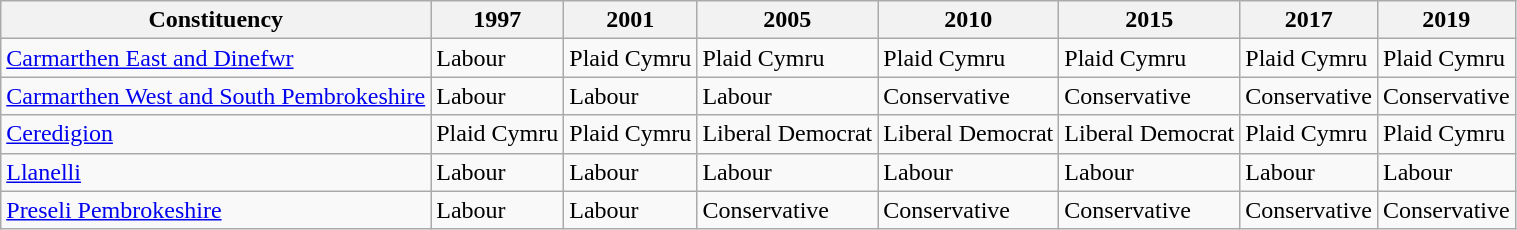<table class="wikitable">
<tr>
<th>Constituency</th>
<th>1997</th>
<th>2001</th>
<th>2005</th>
<th>2010</th>
<th>2015</th>
<th>2017</th>
<th>2019</th>
</tr>
<tr>
<td><a href='#'>Carmarthen East and Dinefwr</a></td>
<td bgcolor=>Labour</td>
<td bgcolor=>Plaid Cymru</td>
<td bgcolor=>Plaid Cymru</td>
<td bgcolor=>Plaid Cymru</td>
<td bgcolor=>Plaid Cymru</td>
<td bgcolor=>Plaid Cymru</td>
<td bgcolor=>Plaid Cymru</td>
</tr>
<tr>
<td><a href='#'>Carmarthen West and South Pembrokeshire</a></td>
<td bgcolor=>Labour</td>
<td bgcolor=>Labour</td>
<td bgcolor=>Labour</td>
<td bgcolor=>Conservative</td>
<td bgcolor=>Conservative</td>
<td bgcolor=>Conservative</td>
<td bgcolor=>Conservative</td>
</tr>
<tr>
<td><a href='#'>Ceredigion</a></td>
<td bgcolor=>Plaid Cymru</td>
<td bgcolor=>Plaid Cymru</td>
<td bgcolor=>Liberal Democrat</td>
<td bgcolor=>Liberal Democrat</td>
<td bgcolor=>Liberal Democrat</td>
<td bgcolor=>Plaid Cymru</td>
<td bgcolor=>Plaid Cymru</td>
</tr>
<tr>
<td><a href='#'>Llanelli</a></td>
<td bgcolor=>Labour</td>
<td bgcolor=>Labour</td>
<td bgcolor=>Labour</td>
<td bgcolor=>Labour</td>
<td bgcolor=>Labour</td>
<td bgcolor=>Labour</td>
<td bgcolor=>Labour</td>
</tr>
<tr>
<td><a href='#'>Preseli Pembrokeshire</a></td>
<td bgcolor=>Labour</td>
<td bgcolor=>Labour</td>
<td bgcolor=>Conservative</td>
<td bgcolor=>Conservative</td>
<td bgcolor=>Conservative</td>
<td bgcolor=>Conservative</td>
<td bgcolor=>Conservative</td>
</tr>
</table>
